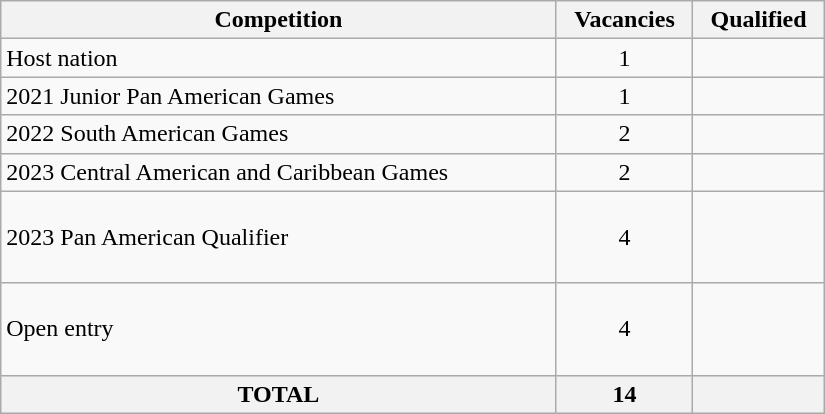<table class = "wikitable" width=550>
<tr>
<th>Competition</th>
<th>Vacancies</th>
<th>Qualified</th>
</tr>
<tr>
<td>Host nation</td>
<td align="center">1</td>
<td></td>
</tr>
<tr>
<td>2021 Junior Pan American Games</td>
<td align="center">1</td>
<td></td>
</tr>
<tr>
<td>2022 South American Games</td>
<td align="center">2</td>
<td><br></td>
</tr>
<tr>
<td>2023 Central American and Caribbean Games</td>
<td align="center">2</td>
<td><br></td>
</tr>
<tr>
<td>2023 Pan American Qualifier</td>
<td align="center">4</td>
<td><br><br><br></td>
</tr>
<tr>
<td>Open entry</td>
<td align="center">4</td>
<td><br><br><br></td>
</tr>
<tr>
<th>TOTAL</th>
<th>14</th>
<th></th>
</tr>
</table>
